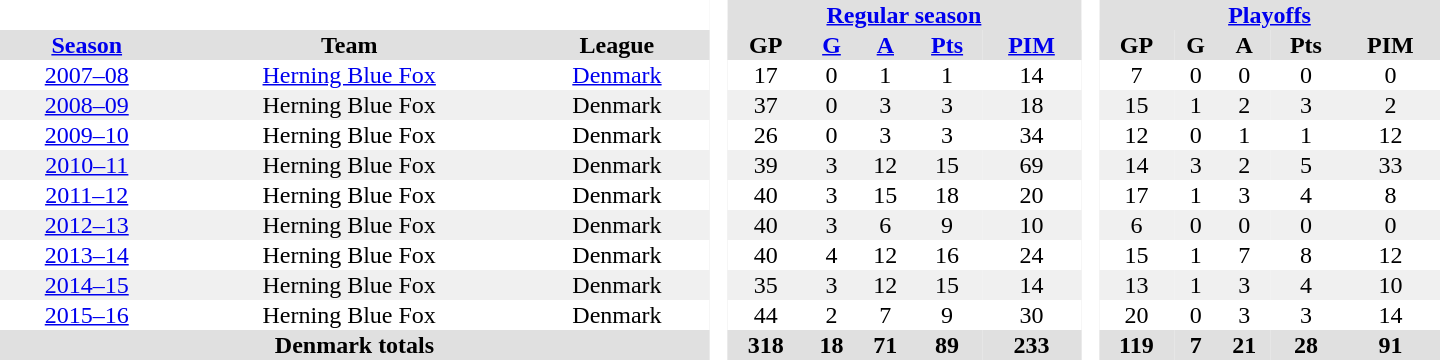<table border="0" cellpadding="1" cellspacing="0" style="text-align:center; width:60em">
<tr bgcolor="#e0e0e0">
<th colspan="3" bgcolor="#ffffff"> </th>
<th rowspan="99" bgcolor="#ffffff"> </th>
<th colspan="5"><a href='#'>Regular season</a></th>
<th rowspan="99" bgcolor="#ffffff"> </th>
<th colspan="5"><a href='#'>Playoffs</a></th>
</tr>
<tr bgcolor="#e0e0e0">
<th><a href='#'>Season</a></th>
<th>Team</th>
<th>League</th>
<th>GP</th>
<th><a href='#'>G</a></th>
<th><a href='#'>A</a></th>
<th><a href='#'>Pts</a></th>
<th><a href='#'>PIM</a></th>
<th>GP</th>
<th>G</th>
<th>A</th>
<th>Pts</th>
<th>PIM</th>
</tr>
<tr>
<td><a href='#'>2007–08</a></td>
<td><a href='#'>Herning Blue Fox</a></td>
<td><a href='#'>Denmark</a></td>
<td>17</td>
<td>0</td>
<td>1</td>
<td>1</td>
<td>14</td>
<td>7</td>
<td>0</td>
<td>0</td>
<td>0</td>
<td>0</td>
</tr>
<tr bgcolor="#f0f0f0">
<td><a href='#'>2008–09</a></td>
<td>Herning Blue Fox</td>
<td>Denmark</td>
<td>37</td>
<td>0</td>
<td>3</td>
<td>3</td>
<td>18</td>
<td>15</td>
<td>1</td>
<td>2</td>
<td>3</td>
<td>2</td>
</tr>
<tr>
<td><a href='#'>2009–10</a></td>
<td>Herning Blue Fox</td>
<td>Denmark</td>
<td>26</td>
<td>0</td>
<td>3</td>
<td>3</td>
<td>34</td>
<td>12</td>
<td>0</td>
<td>1</td>
<td>1</td>
<td>12</td>
</tr>
<tr bgcolor="#f0f0f0">
<td><a href='#'>2010–11</a></td>
<td>Herning Blue Fox</td>
<td>Denmark</td>
<td>39</td>
<td>3</td>
<td>12</td>
<td>15</td>
<td>69</td>
<td>14</td>
<td>3</td>
<td>2</td>
<td>5</td>
<td>33</td>
</tr>
<tr>
<td><a href='#'>2011–12</a></td>
<td>Herning Blue Fox</td>
<td>Denmark</td>
<td>40</td>
<td>3</td>
<td>15</td>
<td>18</td>
<td>20</td>
<td>17</td>
<td>1</td>
<td>3</td>
<td>4</td>
<td>8</td>
</tr>
<tr bgcolor="#f0f0f0">
<td><a href='#'>2012–13</a></td>
<td>Herning Blue Fox</td>
<td>Denmark</td>
<td>40</td>
<td>3</td>
<td>6</td>
<td>9</td>
<td>10</td>
<td>6</td>
<td>0</td>
<td>0</td>
<td>0</td>
<td>0</td>
</tr>
<tr>
<td><a href='#'>2013–14</a></td>
<td>Herning Blue Fox</td>
<td>Denmark</td>
<td>40</td>
<td>4</td>
<td>12</td>
<td>16</td>
<td>24</td>
<td>15</td>
<td>1</td>
<td>7</td>
<td>8</td>
<td>12</td>
</tr>
<tr bgcolor="#f0f0f0">
<td><a href='#'>2014–15</a></td>
<td>Herning Blue Fox</td>
<td>Denmark</td>
<td>35</td>
<td>3</td>
<td>12</td>
<td>15</td>
<td>14</td>
<td>13</td>
<td>1</td>
<td>3</td>
<td>4</td>
<td>10</td>
</tr>
<tr>
<td><a href='#'>2015–16</a></td>
<td>Herning Blue Fox</td>
<td>Denmark</td>
<td>44</td>
<td>2</td>
<td>7</td>
<td>9</td>
<td>30</td>
<td>20</td>
<td>0</td>
<td>3</td>
<td>3</td>
<td>14</td>
</tr>
<tr>
</tr>
<tr ALIGN="center" bgcolor="#e0e0e0">
<th colspan="3">Denmark totals</th>
<th ALIGN="center">318</th>
<th ALIGN="center">18</th>
<th ALIGN="center">71</th>
<th ALIGN="center">89</th>
<th ALIGN="center">233</th>
<th ALIGN="center">119</th>
<th ALIGN="center">7</th>
<th ALIGN="center">21</th>
<th ALIGN="center">28</th>
<th ALIGN="center">91</th>
</tr>
</table>
